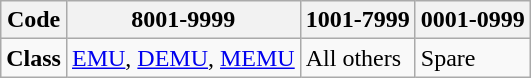<table class="wikitable"style="text-align:left;"style="font-size: 85%">
<tr>
<th>Code</th>
<th>8001-9999</th>
<th>1001-7999</th>
<th>0001-0999</th>
</tr>
<tr>
<td><strong>Class</strong></td>
<td><a href='#'>EMU</a>, <a href='#'>DEMU</a>, <a href='#'>MEMU</a></td>
<td>All others</td>
<td>Spare</td>
</tr>
</table>
